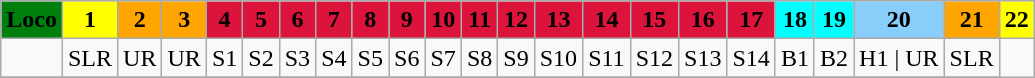<table class="wikitable plainrowheaders unsortable" style="text-align:center">
<tr>
<th rowspan="1" scope="col" style="background:#007F0E;">Loco</th>
<th rowspan="1" scope="col" style="background:yellow;">1</th>
<th rowspan="1" scope="col" style="background:orange;">2</th>
<th rowspan="1" scope="col" style="background:orange;">3</th>
<th rowspan="1" scope="col" style="background:crimson;">4</th>
<th rowspan="1" scope="col" style="background:crimson;">5</th>
<th rowspan="1" scope="col" style="background:crimson;">6</th>
<th rowspan="1" scope="col" style="background:crimson;">7</th>
<th rowspan="1" scope="col" style="background:crimson;">8</th>
<th rowspan="1" scope="col" style="background:crimson;">9</th>
<th rowspan="1" scope="col" style="background:crimson;">10</th>
<th rowspan="1" scope="col" style="background:crimson;">11</th>
<th rowspan="1" scope="col" style="background:crimson;">12</th>
<th rowspan="1" scope="col" style="background:crimson;">13</th>
<th rowspan="1" scope="col" style="background:crimson;">14</th>
<th rowspan="1" scope="col" style="background:crimson;">15</th>
<th rowspan="1" scope="col" style="background:crimson;">16</th>
<th rowspan="1" scope="col" style="background:crimson;">17</th>
<th rowspan="1" scope="col" style="background:#00FFFF;">18</th>
<th rowspan="1" scope="col" style="background:#00FFFF;">19</th>
<th rowspan="1" scope="col" style="background:lightskyblue;">20</th>
<th rowspan="1" scope="col" style="background:orange;">21</th>
<th rowspan="1" scope="col" style="background:yellow;">22</th>
</tr>
<tr>
<td></td>
<td>SLR</td>
<td>UR</td>
<td>UR</td>
<td>S1</td>
<td>S2</td>
<td>S3</td>
<td>S4</td>
<td>S5</td>
<td>S6</td>
<td>S7</td>
<td>S8</td>
<td>S9</td>
<td>S10</td>
<td>S11</td>
<td>S12</td>
<td>S13</td>
<td>S14</td>
<td>B1</td>
<td>B2</td>
<td A1>H1 | UR</td>
<td>SLR</td>
</tr>
<tr>
</tr>
</table>
